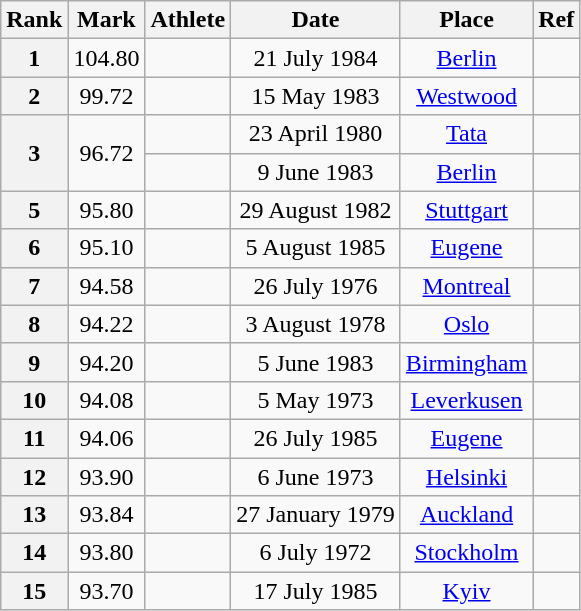<table class="wikitable" style="text-align:center;">
<tr>
<th>Rank</th>
<th>Mark</th>
<th>Athlete</th>
<th>Date</th>
<th>Place</th>
<th>Ref</th>
</tr>
<tr>
<th>1</th>
<td>104.80</td>
<td align=left></td>
<td>21 July 1984</td>
<td><a href='#'>Berlin</a></td>
<td></td>
</tr>
<tr>
<th>2</th>
<td>99.72</td>
<td align=left></td>
<td>15 May 1983</td>
<td><a href='#'>Westwood</a></td>
<td></td>
</tr>
<tr>
<th rowspan=2>3</th>
<td rowspan=2>96.72</td>
<td align=left></td>
<td>23 April 1980</td>
<td><a href='#'>Tata</a></td>
<td></td>
</tr>
<tr>
<td align=left></td>
<td>9 June 1983</td>
<td><a href='#'>Berlin</a></td>
<td></td>
</tr>
<tr>
<th>5</th>
<td>95.80</td>
<td align=left></td>
<td>29 August 1982</td>
<td><a href='#'>Stuttgart</a></td>
<td></td>
</tr>
<tr>
<th>6</th>
<td>95.10</td>
<td align=left></td>
<td>5 August 1985</td>
<td><a href='#'>Eugene</a></td>
<td></td>
</tr>
<tr>
<th>7</th>
<td>94.58</td>
<td align=left></td>
<td>26 July 1976</td>
<td><a href='#'>Montreal</a></td>
<td></td>
</tr>
<tr>
<th>8</th>
<td>94.22</td>
<td align=left></td>
<td>3 August 1978</td>
<td><a href='#'>Oslo</a></td>
<td></td>
</tr>
<tr>
<th>9</th>
<td>94.20</td>
<td align=left></td>
<td>5 June 1983</td>
<td><a href='#'>Birmingham</a></td>
<td></td>
</tr>
<tr>
<th>10</th>
<td>94.08</td>
<td align=left></td>
<td>5 May 1973</td>
<td><a href='#'>Leverkusen</a></td>
<td></td>
</tr>
<tr>
<th>11</th>
<td>94.06</td>
<td align=left></td>
<td>26 July 1985</td>
<td><a href='#'>Eugene</a></td>
<td></td>
</tr>
<tr>
<th>12</th>
<td>93.90</td>
<td align=left></td>
<td>6 June 1973</td>
<td><a href='#'>Helsinki</a></td>
<td></td>
</tr>
<tr>
<th>13</th>
<td>93.84</td>
<td align=left></td>
<td>27 January 1979</td>
<td><a href='#'>Auckland</a></td>
<td></td>
</tr>
<tr>
<th>14</th>
<td>93.80</td>
<td align=left></td>
<td>6 July 1972</td>
<td><a href='#'>Stockholm</a></td>
<td></td>
</tr>
<tr>
<th>15</th>
<td>93.70</td>
<td align=left></td>
<td>17 July 1985</td>
<td><a href='#'>Kyiv</a></td>
<td></td>
</tr>
</table>
